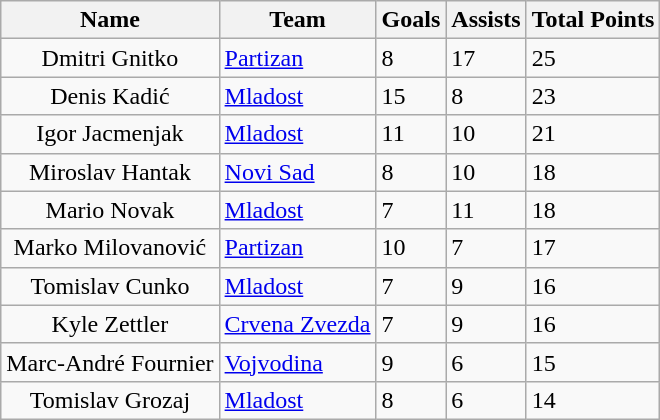<table class=wikitable>
<tr>
<th>Name</th>
<th>Team</th>
<th>Goals</th>
<th>Assists</th>
<th>Total Points</th>
</tr>
<tr>
<td align=center> Dmitri Gnitko</td>
<td><a href='#'>Partizan</a></td>
<td>8</td>
<td>17</td>
<td>25</td>
</tr>
<tr>
<td align=center> Denis Kadić</td>
<td><a href='#'>Mladost</a></td>
<td>15</td>
<td>8</td>
<td>23</td>
</tr>
<tr>
<td align=center> Igor Jacmenjak</td>
<td><a href='#'>Mladost</a></td>
<td>11</td>
<td>10</td>
<td>21</td>
</tr>
<tr>
<td align=center> Miroslav Hantak</td>
<td><a href='#'>Novi Sad</a></td>
<td>8</td>
<td>10</td>
<td>18</td>
</tr>
<tr>
<td align=center> Mario Novak</td>
<td><a href='#'>Mladost</a></td>
<td>7</td>
<td>11</td>
<td>18</td>
</tr>
<tr>
<td align=center> Marko Milovanović</td>
<td><a href='#'>Partizan</a></td>
<td>10</td>
<td>7</td>
<td>17</td>
</tr>
<tr>
<td align=center> Tomislav Cunko</td>
<td><a href='#'>Mladost</a></td>
<td>7</td>
<td>9</td>
<td>16</td>
</tr>
<tr>
<td align=center> Kyle Zettler</td>
<td><a href='#'>Crvena Zvezda</a></td>
<td>7</td>
<td>9</td>
<td>16</td>
</tr>
<tr>
<td align=center> Marc-André Fournier</td>
<td><a href='#'>Vojvodina</a></td>
<td>9</td>
<td>6</td>
<td>15</td>
</tr>
<tr>
<td align=center> Tomislav Grozaj</td>
<td><a href='#'>Mladost</a></td>
<td>8</td>
<td>6</td>
<td>14</td>
</tr>
</table>
